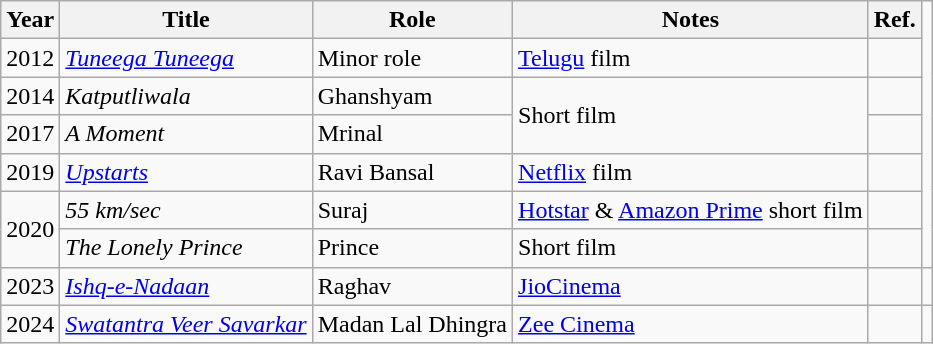<table class="wikitable sortable">
<tr>
<th>Year</th>
<th>Title</th>
<th>Role</th>
<th>Notes</th>
<th>Ref.</th>
</tr>
<tr>
<td>2012</td>
<td><em><a href='#'>Tuneega Tuneega</a></em></td>
<td>Minor role</td>
<td><a href='#'>Telugu</a> film</td>
<td></td>
</tr>
<tr>
<td>2014</td>
<td><em>Katputliwala</em></td>
<td>Ghanshyam</td>
<td rowspan="2">Short film</td>
<td></td>
</tr>
<tr>
<td>2017</td>
<td><em>A Moment</em></td>
<td>Mrinal</td>
<td></td>
</tr>
<tr>
<td>2019</td>
<td><em><a href='#'>Upstarts</a></em></td>
<td>Ravi Bansal</td>
<td><a href='#'>Netflix</a> film</td>
<td></td>
</tr>
<tr>
<td rowspan="2">2020</td>
<td><em>55 km/sec</em></td>
<td>Suraj</td>
<td><a href='#'>Hotstar</a> & <a href='#'>Amazon Prime</a> short film</td>
<td></td>
</tr>
<tr>
<td><em>The Lonely Prince</em></td>
<td>Prince</td>
<td>Short film</td>
<td></td>
</tr>
<tr>
<td>2023</td>
<td><em><a href='#'>Ishq-e-Nadaan</a></em></td>
<td>Raghav</td>
<td><a href='#'>JioCinema</a></td>
<td></td>
<td></td>
</tr>
<tr>
<td>2024</td>
<td><em><a href='#'>Swatantra Veer Savarkar</a></em></td>
<td>Madan Lal Dhingra</td>
<td><a href='#'>Zee Cinema</a></td>
<td></td>
</tr>
</table>
